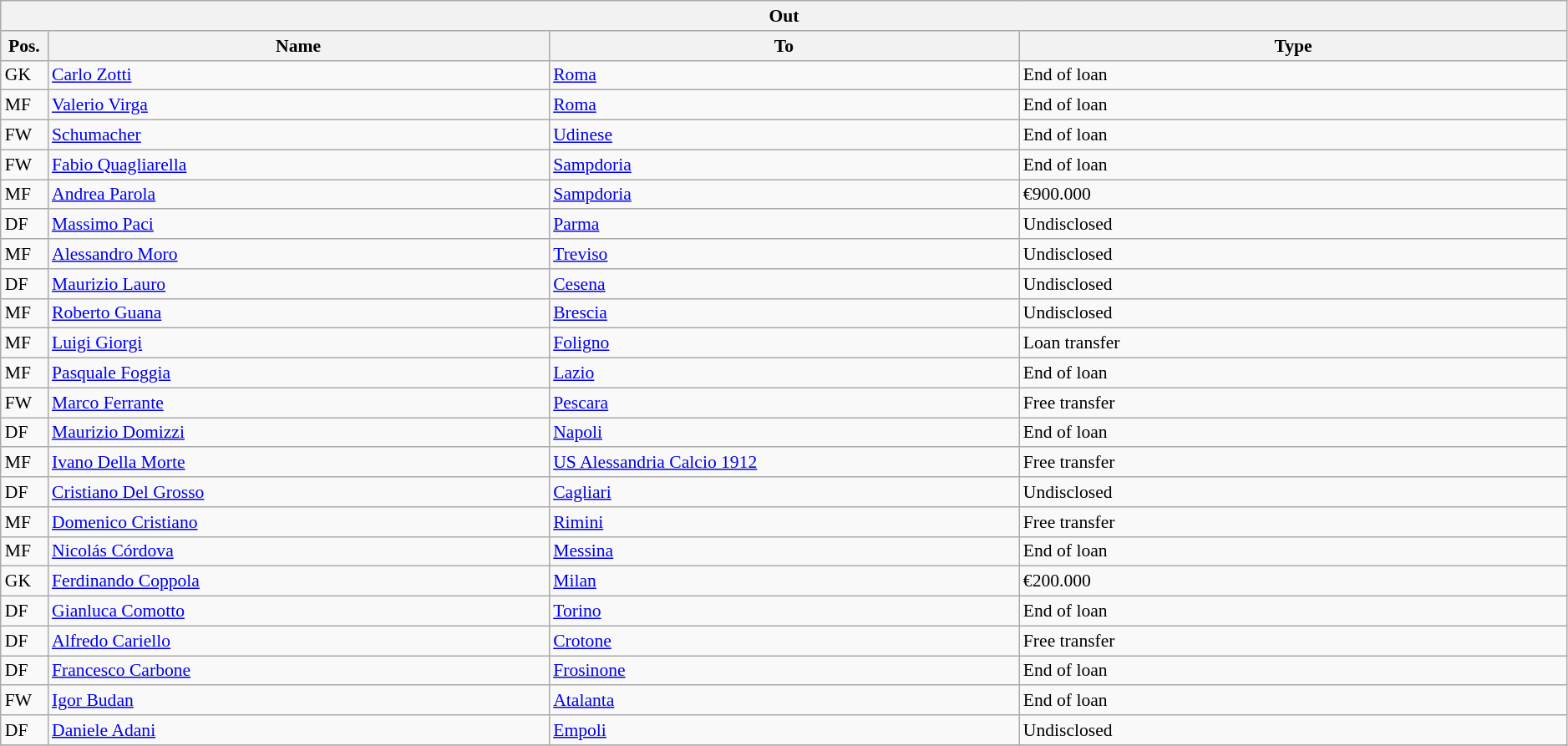<table class="wikitable" style="font-size:90%;width:99%;">
<tr>
<th colspan="4">Out</th>
</tr>
<tr>
<th width=3%>Pos.</th>
<th width=32%>Name</th>
<th width=30%>To</th>
<th width=35%>Type</th>
</tr>
<tr>
<td>GK</td>
<td><a href='#'>Carlo Zotti</a></td>
<td><a href='#'>Roma</a></td>
<td>End of loan</td>
</tr>
<tr>
<td>MF</td>
<td><a href='#'>Valerio Virga</a></td>
<td><a href='#'>Roma</a></td>
<td>End of loan</td>
</tr>
<tr>
<td>FW</td>
<td><a href='#'>Schumacher</a></td>
<td><a href='#'>Udinese</a></td>
<td>End of loan</td>
</tr>
<tr>
<td>FW</td>
<td><a href='#'>Fabio Quagliarella</a></td>
<td><a href='#'>Sampdoria</a></td>
<td>End of loan</td>
</tr>
<tr>
<td>MF</td>
<td><a href='#'>Andrea Parola</a></td>
<td><a href='#'>Sampdoria</a></td>
<td>€900.000</td>
</tr>
<tr>
<td>DF</td>
<td><a href='#'>Massimo Paci</a></td>
<td><a href='#'>Parma</a></td>
<td>Undisclosed</td>
</tr>
<tr>
<td>MF</td>
<td><a href='#'>Alessandro Moro</a></td>
<td><a href='#'>Treviso</a></td>
<td>Undisclosed</td>
</tr>
<tr>
<td>DF</td>
<td><a href='#'>Maurizio Lauro</a></td>
<td><a href='#'>Cesena</a></td>
<td>Undisclosed</td>
</tr>
<tr>
<td>MF</td>
<td><a href='#'>Roberto Guana</a></td>
<td><a href='#'>Brescia</a></td>
<td>Undisclosed</td>
</tr>
<tr>
<td>MF</td>
<td><a href='#'>Luigi Giorgi</a></td>
<td><a href='#'>Foligno</a></td>
<td>Loan transfer</td>
</tr>
<tr>
<td>MF</td>
<td><a href='#'>Pasquale Foggia</a></td>
<td><a href='#'>Lazio</a></td>
<td>End of loan</td>
</tr>
<tr>
<td>FW</td>
<td><a href='#'>Marco Ferrante</a></td>
<td><a href='#'>Pescara</a></td>
<td>Free transfer</td>
</tr>
<tr>
<td>DF</td>
<td><a href='#'>Maurizio Domizzi</a></td>
<td><a href='#'>Napoli</a></td>
<td>End of loan</td>
</tr>
<tr>
<td>MF</td>
<td><a href='#'>Ivano Della Morte</a></td>
<td><a href='#'>US Alessandria Calcio 1912</a></td>
<td>Free transfer</td>
</tr>
<tr>
<td>DF</td>
<td><a href='#'>Cristiano Del Grosso</a></td>
<td><a href='#'>Cagliari</a></td>
<td>Undisclosed</td>
</tr>
<tr>
<td>MF</td>
<td><a href='#'>Domenico Cristiano</a></td>
<td><a href='#'>Rimini</a></td>
<td>Free transfer</td>
</tr>
<tr>
<td>MF</td>
<td><a href='#'>Nicolás Córdova</a></td>
<td><a href='#'>Messina</a></td>
<td>End of loan</td>
</tr>
<tr>
<td>GK</td>
<td><a href='#'>Ferdinando Coppola</a></td>
<td><a href='#'>Milan</a></td>
<td>€200.000</td>
</tr>
<tr>
<td>DF</td>
<td><a href='#'>Gianluca Comotto</a></td>
<td><a href='#'>Torino</a></td>
<td>End of loan</td>
</tr>
<tr>
<td>DF</td>
<td><a href='#'>Alfredo Cariello</a></td>
<td><a href='#'>Crotone</a></td>
<td>Free transfer</td>
</tr>
<tr>
<td>DF</td>
<td><a href='#'>Francesco Carbone</a></td>
<td><a href='#'>Frosinone</a></td>
<td>End of loan</td>
</tr>
<tr>
<td>FW</td>
<td><a href='#'>Igor Budan</a></td>
<td><a href='#'>Atalanta</a></td>
<td>End of loan</td>
</tr>
<tr>
<td>DF</td>
<td><a href='#'>Daniele Adani</a></td>
<td><a href='#'>Empoli</a></td>
<td>Undisclosed</td>
</tr>
<tr>
</tr>
</table>
